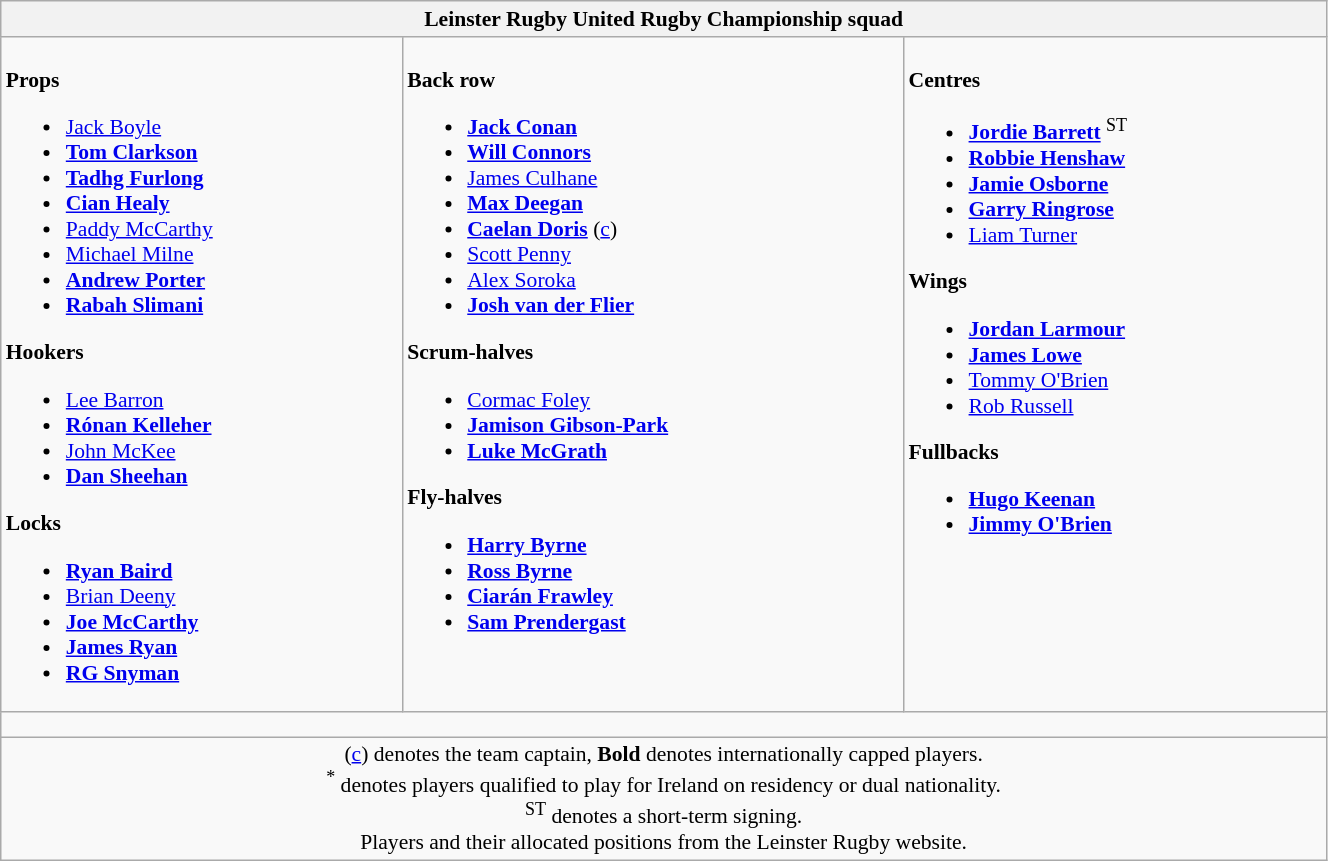<table class="wikitable" style="text-align:left; font-size:90%; width:70%">
<tr>
<th colspan="100%">Leinster Rugby United Rugby Championship squad</th>
</tr>
<tr valign="top">
<td><br><strong>Props</strong><ul><li> <a href='#'>Jack Boyle</a></li><li> <strong><a href='#'>Tom Clarkson</a></strong></li><li> <strong><a href='#'>Tadhg Furlong</a></strong></li><li> <strong><a href='#'>Cian Healy</a></strong></li><li> <a href='#'>Paddy McCarthy</a></li><li> <a href='#'>Michael Milne</a></li><li> <strong><a href='#'>Andrew Porter</a></strong></li><li> <strong><a href='#'>Rabah Slimani</a></strong></li></ul><strong>Hookers</strong><ul><li> <a href='#'>Lee Barron</a></li><li> <strong><a href='#'>Rónan Kelleher</a></strong></li><li> <a href='#'>John McKee</a></li><li> <strong><a href='#'>Dan Sheehan</a></strong></li></ul><strong>Locks</strong><ul><li> <strong><a href='#'>Ryan Baird</a></strong></li><li> <a href='#'>Brian Deeny</a></li><li> <strong><a href='#'>Joe McCarthy</a></strong></li><li> <strong><a href='#'>James Ryan</a></strong></li><li> <strong><a href='#'>RG Snyman</a></strong></li></ul></td>
<td><br><strong>Back row</strong><ul><li> <strong><a href='#'>Jack Conan</a></strong></li><li> <strong><a href='#'>Will Connors</a></strong></li><li> <a href='#'>James Culhane</a></li><li> <strong><a href='#'>Max Deegan</a></strong></li><li> <strong><a href='#'>Caelan Doris</a></strong> (<a href='#'>c</a>)</li><li> <a href='#'>Scott Penny</a></li><li> <a href='#'>Alex Soroka</a></li><li> <strong><a href='#'>Josh van der Flier</a></strong></li></ul><strong>Scrum-halves</strong><ul><li> <a href='#'>Cormac Foley</a></li><li> <strong><a href='#'>Jamison Gibson-Park</a></strong></li><li> <strong><a href='#'>Luke McGrath</a></strong></li></ul><strong>Fly-halves</strong><ul><li> <strong><a href='#'>Harry Byrne</a></strong></li><li> <strong><a href='#'>Ross Byrne</a></strong></li><li> <strong><a href='#'>Ciarán Frawley</a></strong></li><li> <strong><a href='#'>Sam Prendergast</a></strong></li></ul></td>
<td><br><strong>Centres</strong><ul><li> <strong><a href='#'>Jordie Barrett</a></strong> <sup>ST</sup></li><li> <strong><a href='#'>Robbie Henshaw</a></strong></li><li> <a href='#'><strong>Jamie Osborne</strong></a></li><li> <strong><a href='#'>Garry Ringrose</a></strong></li><li> <a href='#'>Liam Turner</a></li></ul><strong>Wings</strong><ul><li> <strong><a href='#'>Jordan Larmour</a></strong></li><li> <strong><a href='#'>James Lowe</a></strong></li><li> <a href='#'>Tommy O'Brien</a></li><li> <a href='#'>Rob Russell</a></li></ul><strong>Fullbacks</strong><ul><li> <strong><a href='#'>Hugo Keenan</a></strong></li><li> <strong><a href='#'>Jimmy O'Brien</a></strong></li></ul></td>
</tr>
<tr>
<td colspan="100%" style="height: 10px;"></td>
</tr>
<tr>
<td colspan="100%" style="text-align:center;">(<a href='#'>c</a>) denotes the team captain, <strong>Bold</strong> denotes internationally capped players. <br> <sup>*</sup> denotes players qualified to play for Ireland on residency or dual nationality. <br> <sup>ST</sup> denotes a short-term signing.<br> Players and their allocated positions from the Leinster Rugby website.</td>
</tr>
</table>
